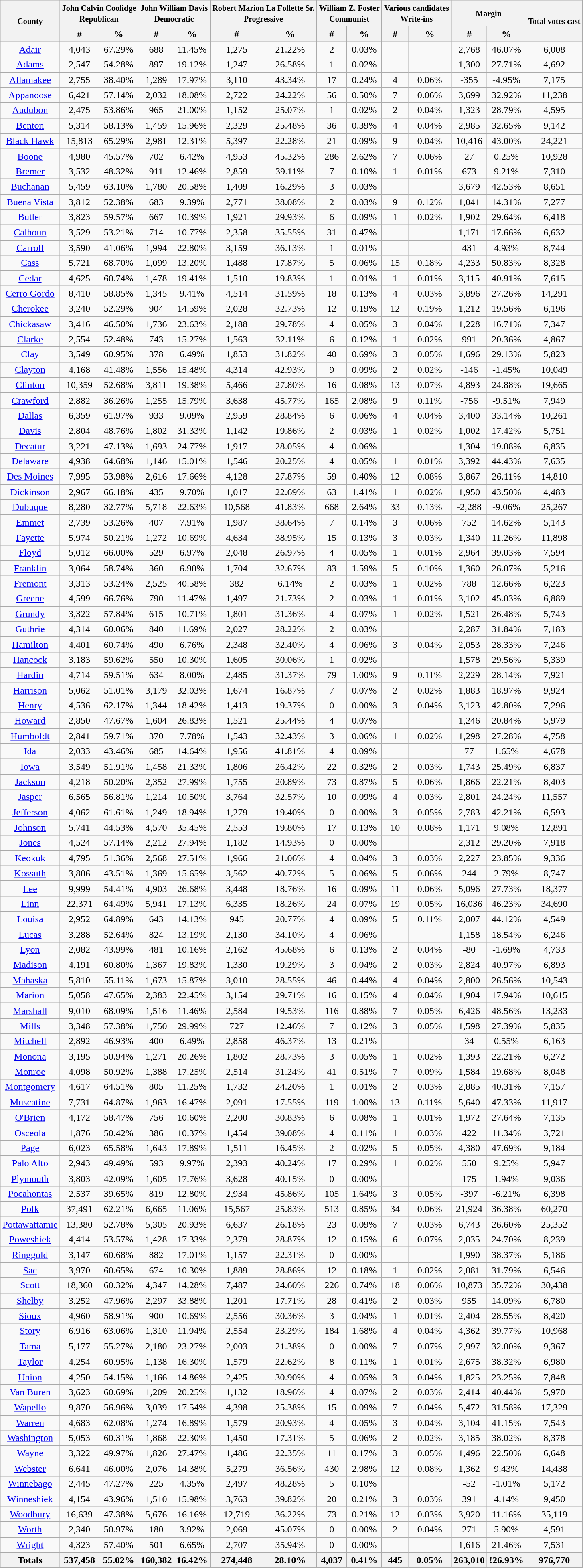<table class="wikitable sortable" style="text-align:center">
<tr>
<th style="text-align:center;" rowspan="2"><small>County</small></th>
<th style="text-align:center;" colspan="2"><small>John Calvin Coolidge<br>Republican</small></th>
<th style="text-align:center;" colspan="2"><small>John William Davis<br>Democratic</small></th>
<th style="text-align:center;" colspan="2"><small>Robert Marion La Follette Sr.<br>Progressive</small></th>
<th style="text-align:center;" colspan="2"><small>William Z. Foster<br>Communist</small></th>
<th style="text-align:center;" colspan="2"><small>Various candidates<br>Write-ins</small></th>
<th style="text-align:center;" colspan="2"><small>Margin</small></th>
<th style="text-align:center;" rowspan="2"><small>Total votes cast</small></th>
</tr>
<tr>
<th data-sort-type="number">#</th>
<th data-sort-type="number">%</th>
<th data-sort-type="number">#</th>
<th data-sort-type="number">%</th>
<th data-sort-type="number">#</th>
<th data-sort-type="number">%</th>
<th data-sort-type="number">#</th>
<th data-sort-type="number">%</th>
<th data-sort-type="number">#</th>
<th data-sort-type="number">%</th>
<th data-sort-type="number">#</th>
<th data-sort-type="number">%</th>
</tr>
<tr style="text-align:center;">
<td><a href='#'>Adair</a></td>
<td>4,043</td>
<td>67.29%</td>
<td>688</td>
<td>11.45%</td>
<td>1,275</td>
<td>21.22%</td>
<td>2</td>
<td>0.03%</td>
<td></td>
<td></td>
<td>2,768</td>
<td>46.07%</td>
<td>6,008</td>
</tr>
<tr style="text-align:center;">
<td><a href='#'>Adams</a></td>
<td>2,547</td>
<td>54.28%</td>
<td>897</td>
<td>19.12%</td>
<td>1,247</td>
<td>26.58%</td>
<td>1</td>
<td>0.02%</td>
<td></td>
<td></td>
<td>1,300</td>
<td>27.71%</td>
<td>4,692</td>
</tr>
<tr style="text-align:center;">
<td><a href='#'>Allamakee</a></td>
<td>2,755</td>
<td>38.40%</td>
<td>1,289</td>
<td>17.97%</td>
<td>3,110</td>
<td>43.34%</td>
<td>17</td>
<td>0.24%</td>
<td>4</td>
<td>0.06%</td>
<td>-355</td>
<td>-4.95%</td>
<td>7,175</td>
</tr>
<tr style="text-align:center;">
<td><a href='#'>Appanoose</a></td>
<td>6,421</td>
<td>57.14%</td>
<td>2,032</td>
<td>18.08%</td>
<td>2,722</td>
<td>24.22%</td>
<td>56</td>
<td>0.50%</td>
<td>7</td>
<td>0.06%</td>
<td>3,699</td>
<td>32.92%</td>
<td>11,238</td>
</tr>
<tr style="text-align:center;">
<td><a href='#'>Audubon</a></td>
<td>2,475</td>
<td>53.86%</td>
<td>965</td>
<td>21.00%</td>
<td>1,152</td>
<td>25.07%</td>
<td>1</td>
<td>0.02%</td>
<td>2</td>
<td>0.04%</td>
<td>1,323</td>
<td>28.79%</td>
<td>4,595</td>
</tr>
<tr style="text-align:center;">
<td><a href='#'>Benton</a></td>
<td>5,314</td>
<td>58.13%</td>
<td>1,459</td>
<td>15.96%</td>
<td>2,329</td>
<td>25.48%</td>
<td>36</td>
<td>0.39%</td>
<td>4</td>
<td>0.04%</td>
<td>2,985</td>
<td>32.65%</td>
<td>9,142</td>
</tr>
<tr style="text-align:center;">
<td><a href='#'>Black Hawk</a></td>
<td>15,813</td>
<td>65.29%</td>
<td>2,981</td>
<td>12.31%</td>
<td>5,397</td>
<td>22.28%</td>
<td>21</td>
<td>0.09%</td>
<td>9</td>
<td>0.04%</td>
<td>10,416</td>
<td>43.00%</td>
<td>24,221</td>
</tr>
<tr style="text-align:center;">
<td><a href='#'>Boone</a></td>
<td>4,980</td>
<td>45.57%</td>
<td>702</td>
<td>6.42%</td>
<td>4,953</td>
<td>45.32%</td>
<td>286</td>
<td>2.62%</td>
<td>7</td>
<td>0.06%</td>
<td>27</td>
<td>0.25%</td>
<td>10,928</td>
</tr>
<tr style="text-align:center;">
<td><a href='#'>Bremer</a></td>
<td>3,532</td>
<td>48.32%</td>
<td>911</td>
<td>12.46%</td>
<td>2,859</td>
<td>39.11%</td>
<td>7</td>
<td>0.10%</td>
<td>1</td>
<td>0.01%</td>
<td>673</td>
<td>9.21%</td>
<td>7,310</td>
</tr>
<tr style="text-align:center;">
<td><a href='#'>Buchanan</a></td>
<td>5,459</td>
<td>63.10%</td>
<td>1,780</td>
<td>20.58%</td>
<td>1,409</td>
<td>16.29%</td>
<td>3</td>
<td>0.03%</td>
<td></td>
<td></td>
<td>3,679</td>
<td>42.53%</td>
<td>8,651</td>
</tr>
<tr style="text-align:center;">
<td><a href='#'>Buena Vista</a></td>
<td>3,812</td>
<td>52.38%</td>
<td>683</td>
<td>9.39%</td>
<td>2,771</td>
<td>38.08%</td>
<td>2</td>
<td>0.03%</td>
<td>9</td>
<td>0.12%</td>
<td>1,041</td>
<td>14.31%</td>
<td>7,277</td>
</tr>
<tr style="text-align:center;">
<td><a href='#'>Butler</a></td>
<td>3,823</td>
<td>59.57%</td>
<td>667</td>
<td>10.39%</td>
<td>1,921</td>
<td>29.93%</td>
<td>6</td>
<td>0.09%</td>
<td>1</td>
<td>0.02%</td>
<td>1,902</td>
<td>29.64%</td>
<td>6,418</td>
</tr>
<tr style="text-align:center;">
<td><a href='#'>Calhoun</a></td>
<td>3,529</td>
<td>53.21%</td>
<td>714</td>
<td>10.77%</td>
<td>2,358</td>
<td>35.55%</td>
<td>31</td>
<td>0.47%</td>
<td></td>
<td></td>
<td>1,171</td>
<td>17.66%</td>
<td>6,632</td>
</tr>
<tr style="text-align:center;">
<td><a href='#'>Carroll</a></td>
<td>3,590</td>
<td>41.06%</td>
<td>1,994</td>
<td>22.80%</td>
<td>3,159</td>
<td>36.13%</td>
<td>1</td>
<td>0.01%</td>
<td></td>
<td></td>
<td>431</td>
<td>4.93%</td>
<td>8,744</td>
</tr>
<tr style="text-align:center;">
<td><a href='#'>Cass</a></td>
<td>5,721</td>
<td>68.70%</td>
<td>1,099</td>
<td>13.20%</td>
<td>1,488</td>
<td>17.87%</td>
<td>5</td>
<td>0.06%</td>
<td>15</td>
<td>0.18%</td>
<td>4,233</td>
<td>50.83%</td>
<td>8,328</td>
</tr>
<tr style="text-align:center;">
<td><a href='#'>Cedar</a></td>
<td>4,625</td>
<td>60.74%</td>
<td>1,478</td>
<td>19.41%</td>
<td>1,510</td>
<td>19.83%</td>
<td>1</td>
<td>0.01%</td>
<td>1</td>
<td>0.01%</td>
<td>3,115</td>
<td>40.91%</td>
<td>7,615</td>
</tr>
<tr style="text-align:center;">
<td><a href='#'>Cerro Gordo</a></td>
<td>8,410</td>
<td>58.85%</td>
<td>1,345</td>
<td>9.41%</td>
<td>4,514</td>
<td>31.59%</td>
<td>18</td>
<td>0.13%</td>
<td>4</td>
<td>0.03%</td>
<td>3,896</td>
<td>27.26%</td>
<td>14,291</td>
</tr>
<tr style="text-align:center;">
<td><a href='#'>Cherokee</a></td>
<td>3,240</td>
<td>52.29%</td>
<td>904</td>
<td>14.59%</td>
<td>2,028</td>
<td>32.73%</td>
<td>12</td>
<td>0.19%</td>
<td>12</td>
<td>0.19%</td>
<td>1,212</td>
<td>19.56%</td>
<td>6,196</td>
</tr>
<tr style="text-align:center;">
<td><a href='#'>Chickasaw</a></td>
<td>3,416</td>
<td>46.50%</td>
<td>1,736</td>
<td>23.63%</td>
<td>2,188</td>
<td>29.78%</td>
<td>4</td>
<td>0.05%</td>
<td>3</td>
<td>0.04%</td>
<td>1,228</td>
<td>16.71%</td>
<td>7,347</td>
</tr>
<tr style="text-align:center;">
<td><a href='#'>Clarke</a></td>
<td>2,554</td>
<td>52.48%</td>
<td>743</td>
<td>15.27%</td>
<td>1,563</td>
<td>32.11%</td>
<td>6</td>
<td>0.12%</td>
<td>1</td>
<td>0.02%</td>
<td>991</td>
<td>20.36%</td>
<td>4,867</td>
</tr>
<tr style="text-align:center;">
<td><a href='#'>Clay</a></td>
<td>3,549</td>
<td>60.95%</td>
<td>378</td>
<td>6.49%</td>
<td>1,853</td>
<td>31.82%</td>
<td>40</td>
<td>0.69%</td>
<td>3</td>
<td>0.05%</td>
<td>1,696</td>
<td>29.13%</td>
<td>5,823</td>
</tr>
<tr style="text-align:center;">
<td><a href='#'>Clayton</a></td>
<td>4,168</td>
<td>41.48%</td>
<td>1,556</td>
<td>15.48%</td>
<td>4,314</td>
<td>42.93%</td>
<td>9</td>
<td>0.09%</td>
<td>2</td>
<td>0.02%</td>
<td>-146</td>
<td>-1.45%</td>
<td>10,049</td>
</tr>
<tr style="text-align:center;">
<td><a href='#'>Clinton</a></td>
<td>10,359</td>
<td>52.68%</td>
<td>3,811</td>
<td>19.38%</td>
<td>5,466</td>
<td>27.80%</td>
<td>16</td>
<td>0.08%</td>
<td>13</td>
<td>0.07%</td>
<td>4,893</td>
<td>24.88%</td>
<td>19,665</td>
</tr>
<tr style="text-align:center;">
<td><a href='#'>Crawford</a></td>
<td>2,882</td>
<td>36.26%</td>
<td>1,255</td>
<td>15.79%</td>
<td>3,638</td>
<td>45.77%</td>
<td>165</td>
<td>2.08%</td>
<td>9</td>
<td>0.11%</td>
<td>-756</td>
<td>-9.51%</td>
<td>7,949</td>
</tr>
<tr style="text-align:center;">
<td><a href='#'>Dallas</a></td>
<td>6,359</td>
<td>61.97%</td>
<td>933</td>
<td>9.09%</td>
<td>2,959</td>
<td>28.84%</td>
<td>6</td>
<td>0.06%</td>
<td>4</td>
<td>0.04%</td>
<td>3,400</td>
<td>33.14%</td>
<td>10,261</td>
</tr>
<tr style="text-align:center;">
<td><a href='#'>Davis</a></td>
<td>2,804</td>
<td>48.76%</td>
<td>1,802</td>
<td>31.33%</td>
<td>1,142</td>
<td>19.86%</td>
<td>2</td>
<td>0.03%</td>
<td>1</td>
<td>0.02%</td>
<td>1,002</td>
<td>17.42%</td>
<td>5,751</td>
</tr>
<tr style="text-align:center;">
<td><a href='#'>Decatur</a></td>
<td>3,221</td>
<td>47.13%</td>
<td>1,693</td>
<td>24.77%</td>
<td>1,917</td>
<td>28.05%</td>
<td>4</td>
<td>0.06%</td>
<td></td>
<td></td>
<td>1,304</td>
<td>19.08%</td>
<td>6,835</td>
</tr>
<tr style="text-align:center;">
<td><a href='#'>Delaware</a></td>
<td>4,938</td>
<td>64.68%</td>
<td>1,146</td>
<td>15.01%</td>
<td>1,546</td>
<td>20.25%</td>
<td>4</td>
<td>0.05%</td>
<td>1</td>
<td>0.01%</td>
<td>3,392</td>
<td>44.43%</td>
<td>7,635</td>
</tr>
<tr style="text-align:center;">
<td><a href='#'>Des Moines</a></td>
<td>7,995</td>
<td>53.98%</td>
<td>2,616</td>
<td>17.66%</td>
<td>4,128</td>
<td>27.87%</td>
<td>59</td>
<td>0.40%</td>
<td>12</td>
<td>0.08%</td>
<td>3,867</td>
<td>26.11%</td>
<td>14,810</td>
</tr>
<tr style="text-align:center;">
<td><a href='#'>Dickinson</a></td>
<td>2,967</td>
<td>66.18%</td>
<td>435</td>
<td>9.70%</td>
<td>1,017</td>
<td>22.69%</td>
<td>63</td>
<td>1.41%</td>
<td>1</td>
<td>0.02%</td>
<td>1,950</td>
<td>43.50%</td>
<td>4,483</td>
</tr>
<tr style="text-align:center;">
<td><a href='#'>Dubuque</a></td>
<td>8,280</td>
<td>32.77%</td>
<td>5,718</td>
<td>22.63%</td>
<td>10,568</td>
<td>41.83%</td>
<td>668</td>
<td>2.64%</td>
<td>33</td>
<td>0.13%</td>
<td>-2,288</td>
<td>-9.06%</td>
<td>25,267</td>
</tr>
<tr style="text-align:center;">
<td><a href='#'>Emmet</a></td>
<td>2,739</td>
<td>53.26%</td>
<td>407</td>
<td>7.91%</td>
<td>1,987</td>
<td>38.64%</td>
<td>7</td>
<td>0.14%</td>
<td>3</td>
<td>0.06%</td>
<td>752</td>
<td>14.62%</td>
<td>5,143</td>
</tr>
<tr style="text-align:center;">
<td><a href='#'>Fayette</a></td>
<td>5,974</td>
<td>50.21%</td>
<td>1,272</td>
<td>10.69%</td>
<td>4,634</td>
<td>38.95%</td>
<td>15</td>
<td>0.13%</td>
<td>3</td>
<td>0.03%</td>
<td>1,340</td>
<td>11.26%</td>
<td>11,898</td>
</tr>
<tr style="text-align:center;">
<td><a href='#'>Floyd</a></td>
<td>5,012</td>
<td>66.00%</td>
<td>529</td>
<td>6.97%</td>
<td>2,048</td>
<td>26.97%</td>
<td>4</td>
<td>0.05%</td>
<td>1</td>
<td>0.01%</td>
<td>2,964</td>
<td>39.03%</td>
<td>7,594</td>
</tr>
<tr style="text-align:center;">
<td><a href='#'>Franklin</a></td>
<td>3,064</td>
<td>58.74%</td>
<td>360</td>
<td>6.90%</td>
<td>1,704</td>
<td>32.67%</td>
<td>83</td>
<td>1.59%</td>
<td>5</td>
<td>0.10%</td>
<td>1,360</td>
<td>26.07%</td>
<td>5,216</td>
</tr>
<tr style="text-align:center;">
<td><a href='#'>Fremont</a></td>
<td>3,313</td>
<td>53.24%</td>
<td>2,525</td>
<td>40.58%</td>
<td>382</td>
<td>6.14%</td>
<td>2</td>
<td>0.03%</td>
<td>1</td>
<td>0.02%</td>
<td>788</td>
<td>12.66%</td>
<td>6,223</td>
</tr>
<tr style="text-align:center;">
<td><a href='#'>Greene</a></td>
<td>4,599</td>
<td>66.76%</td>
<td>790</td>
<td>11.47%</td>
<td>1,497</td>
<td>21.73%</td>
<td>2</td>
<td>0.03%</td>
<td>1</td>
<td>0.01%</td>
<td>3,102</td>
<td>45.03%</td>
<td>6,889</td>
</tr>
<tr style="text-align:center;">
<td><a href='#'>Grundy</a></td>
<td>3,322</td>
<td>57.84%</td>
<td>615</td>
<td>10.71%</td>
<td>1,801</td>
<td>31.36%</td>
<td>4</td>
<td>0.07%</td>
<td>1</td>
<td>0.02%</td>
<td>1,521</td>
<td>26.48%</td>
<td>5,743</td>
</tr>
<tr style="text-align:center;">
<td><a href='#'>Guthrie</a></td>
<td>4,314</td>
<td>60.06%</td>
<td>840</td>
<td>11.69%</td>
<td>2,027</td>
<td>28.22%</td>
<td>2</td>
<td>0.03%</td>
<td></td>
<td></td>
<td>2,287</td>
<td>31.84%</td>
<td>7,183</td>
</tr>
<tr style="text-align:center;">
<td><a href='#'>Hamilton</a></td>
<td>4,401</td>
<td>60.74%</td>
<td>490</td>
<td>6.76%</td>
<td>2,348</td>
<td>32.40%</td>
<td>4</td>
<td>0.06%</td>
<td>3</td>
<td>0.04%</td>
<td>2,053</td>
<td>28.33%</td>
<td>7,246</td>
</tr>
<tr style="text-align:center;">
<td><a href='#'>Hancock</a></td>
<td>3,183</td>
<td>59.62%</td>
<td>550</td>
<td>10.30%</td>
<td>1,605</td>
<td>30.06%</td>
<td>1</td>
<td>0.02%</td>
<td></td>
<td></td>
<td>1,578</td>
<td>29.56%</td>
<td>5,339</td>
</tr>
<tr style="text-align:center;">
<td><a href='#'>Hardin</a></td>
<td>4,714</td>
<td>59.51%</td>
<td>634</td>
<td>8.00%</td>
<td>2,485</td>
<td>31.37%</td>
<td>79</td>
<td>1.00%</td>
<td>9</td>
<td>0.11%</td>
<td>2,229</td>
<td>28.14%</td>
<td>7,921</td>
</tr>
<tr style="text-align:center;">
<td><a href='#'>Harrison</a></td>
<td>5,062</td>
<td>51.01%</td>
<td>3,179</td>
<td>32.03%</td>
<td>1,674</td>
<td>16.87%</td>
<td>7</td>
<td>0.07%</td>
<td>2</td>
<td>0.02%</td>
<td>1,883</td>
<td>18.97%</td>
<td>9,924</td>
</tr>
<tr style="text-align:center;">
<td><a href='#'>Henry</a></td>
<td>4,536</td>
<td>62.17%</td>
<td>1,344</td>
<td>18.42%</td>
<td>1,413</td>
<td>19.37%</td>
<td>0</td>
<td>0.00%</td>
<td>3</td>
<td>0.04%</td>
<td>3,123</td>
<td>42.80%</td>
<td>7,296</td>
</tr>
<tr style="text-align:center;">
<td><a href='#'>Howard</a></td>
<td>2,850</td>
<td>47.67%</td>
<td>1,604</td>
<td>26.83%</td>
<td>1,521</td>
<td>25.44%</td>
<td>4</td>
<td>0.07%</td>
<td></td>
<td></td>
<td>1,246</td>
<td>20.84%</td>
<td>5,979</td>
</tr>
<tr style="text-align:center;">
<td><a href='#'>Humboldt</a></td>
<td>2,841</td>
<td>59.71%</td>
<td>370</td>
<td>7.78%</td>
<td>1,543</td>
<td>32.43%</td>
<td>3</td>
<td>0.06%</td>
<td>1</td>
<td>0.02%</td>
<td>1,298</td>
<td>27.28%</td>
<td>4,758</td>
</tr>
<tr style="text-align:center;">
<td><a href='#'>Ida</a></td>
<td>2,033</td>
<td>43.46%</td>
<td>685</td>
<td>14.64%</td>
<td>1,956</td>
<td>41.81%</td>
<td>4</td>
<td>0.09%</td>
<td></td>
<td></td>
<td>77</td>
<td>1.65%</td>
<td>4,678</td>
</tr>
<tr style="text-align:center;">
<td><a href='#'>Iowa</a></td>
<td>3,549</td>
<td>51.91%</td>
<td>1,458</td>
<td>21.33%</td>
<td>1,806</td>
<td>26.42%</td>
<td>22</td>
<td>0.32%</td>
<td>2</td>
<td>0.03%</td>
<td>1,743</td>
<td>25.49%</td>
<td>6,837</td>
</tr>
<tr style="text-align:center;">
<td><a href='#'>Jackson</a></td>
<td>4,218</td>
<td>50.20%</td>
<td>2,352</td>
<td>27.99%</td>
<td>1,755</td>
<td>20.89%</td>
<td>73</td>
<td>0.87%</td>
<td>5</td>
<td>0.06%</td>
<td>1,866</td>
<td>22.21%</td>
<td>8,403</td>
</tr>
<tr style="text-align:center;">
<td><a href='#'>Jasper</a></td>
<td>6,565</td>
<td>56.81%</td>
<td>1,214</td>
<td>10.50%</td>
<td>3,764</td>
<td>32.57%</td>
<td>10</td>
<td>0.09%</td>
<td>4</td>
<td>0.03%</td>
<td>2,801</td>
<td>24.24%</td>
<td>11,557</td>
</tr>
<tr style="text-align:center;">
<td><a href='#'>Jefferson</a></td>
<td>4,062</td>
<td>61.61%</td>
<td>1,249</td>
<td>18.94%</td>
<td>1,279</td>
<td>19.40%</td>
<td>0</td>
<td>0.00%</td>
<td>3</td>
<td>0.05%</td>
<td>2,783</td>
<td>42.21%</td>
<td>6,593</td>
</tr>
<tr style="text-align:center;">
<td><a href='#'>Johnson</a></td>
<td>5,741</td>
<td>44.53%</td>
<td>4,570</td>
<td>35.45%</td>
<td>2,553</td>
<td>19.80%</td>
<td>17</td>
<td>0.13%</td>
<td>10</td>
<td>0.08%</td>
<td>1,171</td>
<td>9.08%</td>
<td>12,891</td>
</tr>
<tr style="text-align:center;">
<td><a href='#'>Jones</a></td>
<td>4,524</td>
<td>57.14%</td>
<td>2,212</td>
<td>27.94%</td>
<td>1,182</td>
<td>14.93%</td>
<td>0</td>
<td>0.00%</td>
<td></td>
<td></td>
<td>2,312</td>
<td>29.20%</td>
<td>7,918</td>
</tr>
<tr style="text-align:center;">
<td><a href='#'>Keokuk</a></td>
<td>4,795</td>
<td>51.36%</td>
<td>2,568</td>
<td>27.51%</td>
<td>1,966</td>
<td>21.06%</td>
<td>4</td>
<td>0.04%</td>
<td>3</td>
<td>0.03%</td>
<td>2,227</td>
<td>23.85%</td>
<td>9,336</td>
</tr>
<tr style="text-align:center;">
<td><a href='#'>Kossuth</a></td>
<td>3,806</td>
<td>43.51%</td>
<td>1,369</td>
<td>15.65%</td>
<td>3,562</td>
<td>40.72%</td>
<td>5</td>
<td>0.06%</td>
<td>5</td>
<td>0.06%</td>
<td>244</td>
<td>2.79%</td>
<td>8,747</td>
</tr>
<tr style="text-align:center;">
<td><a href='#'>Lee</a></td>
<td>9,999</td>
<td>54.41%</td>
<td>4,903</td>
<td>26.68%</td>
<td>3,448</td>
<td>18.76%</td>
<td>16</td>
<td>0.09%</td>
<td>11</td>
<td>0.06%</td>
<td>5,096</td>
<td>27.73%</td>
<td>18,377</td>
</tr>
<tr style="text-align:center;">
<td><a href='#'>Linn</a></td>
<td>22,371</td>
<td>64.49%</td>
<td>5,941</td>
<td>17.13%</td>
<td>6,335</td>
<td>18.26%</td>
<td>24</td>
<td>0.07%</td>
<td>19</td>
<td>0.05%</td>
<td>16,036</td>
<td>46.23%</td>
<td>34,690</td>
</tr>
<tr style="text-align:center;">
<td><a href='#'>Louisa</a></td>
<td>2,952</td>
<td>64.89%</td>
<td>643</td>
<td>14.13%</td>
<td>945</td>
<td>20.77%</td>
<td>4</td>
<td>0.09%</td>
<td>5</td>
<td>0.11%</td>
<td>2,007</td>
<td>44.12%</td>
<td>4,549</td>
</tr>
<tr style="text-align:center;">
<td><a href='#'>Lucas</a></td>
<td>3,288</td>
<td>52.64%</td>
<td>824</td>
<td>13.19%</td>
<td>2,130</td>
<td>34.10%</td>
<td>4</td>
<td>0.06%</td>
<td></td>
<td></td>
<td>1,158</td>
<td>18.54%</td>
<td>6,246</td>
</tr>
<tr style="text-align:center;">
<td><a href='#'>Lyon</a></td>
<td>2,082</td>
<td>43.99%</td>
<td>481</td>
<td>10.16%</td>
<td>2,162</td>
<td>45.68%</td>
<td>6</td>
<td>0.13%</td>
<td>2</td>
<td>0.04%</td>
<td>-80</td>
<td>-1.69%</td>
<td>4,733</td>
</tr>
<tr style="text-align:center;">
<td><a href='#'>Madison</a></td>
<td>4,191</td>
<td>60.80%</td>
<td>1,367</td>
<td>19.83%</td>
<td>1,330</td>
<td>19.29%</td>
<td>3</td>
<td>0.04%</td>
<td>2</td>
<td>0.03%</td>
<td>2,824</td>
<td>40.97%</td>
<td>6,893</td>
</tr>
<tr style="text-align:center;">
<td><a href='#'>Mahaska</a></td>
<td>5,810</td>
<td>55.11%</td>
<td>1,673</td>
<td>15.87%</td>
<td>3,010</td>
<td>28.55%</td>
<td>46</td>
<td>0.44%</td>
<td>4</td>
<td>0.04%</td>
<td>2,800</td>
<td>26.56%</td>
<td>10,543</td>
</tr>
<tr style="text-align:center;">
<td><a href='#'>Marion</a></td>
<td>5,058</td>
<td>47.65%</td>
<td>2,383</td>
<td>22.45%</td>
<td>3,154</td>
<td>29.71%</td>
<td>16</td>
<td>0.15%</td>
<td>4</td>
<td>0.04%</td>
<td>1,904</td>
<td>17.94%</td>
<td>10,615</td>
</tr>
<tr style="text-align:center;">
<td><a href='#'>Marshall</a></td>
<td>9,010</td>
<td>68.09%</td>
<td>1,516</td>
<td>11.46%</td>
<td>2,584</td>
<td>19.53%</td>
<td>116</td>
<td>0.88%</td>
<td>7</td>
<td>0.05%</td>
<td>6,426</td>
<td>48.56%</td>
<td>13,233</td>
</tr>
<tr style="text-align:center;">
<td><a href='#'>Mills</a></td>
<td>3,348</td>
<td>57.38%</td>
<td>1,750</td>
<td>29.99%</td>
<td>727</td>
<td>12.46%</td>
<td>7</td>
<td>0.12%</td>
<td>3</td>
<td>0.05%</td>
<td>1,598</td>
<td>27.39%</td>
<td>5,835</td>
</tr>
<tr style="text-align:center;">
<td><a href='#'>Mitchell</a></td>
<td>2,892</td>
<td>46.93%</td>
<td>400</td>
<td>6.49%</td>
<td>2,858</td>
<td>46.37%</td>
<td>13</td>
<td>0.21%</td>
<td></td>
<td></td>
<td>34</td>
<td>0.55%</td>
<td>6,163</td>
</tr>
<tr style="text-align:center;">
<td><a href='#'>Monona</a></td>
<td>3,195</td>
<td>50.94%</td>
<td>1,271</td>
<td>20.26%</td>
<td>1,802</td>
<td>28.73%</td>
<td>3</td>
<td>0.05%</td>
<td>1</td>
<td>0.02%</td>
<td>1,393</td>
<td>22.21%</td>
<td>6,272</td>
</tr>
<tr style="text-align:center;">
<td><a href='#'>Monroe</a></td>
<td>4,098</td>
<td>50.92%</td>
<td>1,388</td>
<td>17.25%</td>
<td>2,514</td>
<td>31.24%</td>
<td>41</td>
<td>0.51%</td>
<td>7</td>
<td>0.09%</td>
<td>1,584</td>
<td>19.68%</td>
<td>8,048</td>
</tr>
<tr style="text-align:center;">
<td><a href='#'>Montgomery</a></td>
<td>4,617</td>
<td>64.51%</td>
<td>805</td>
<td>11.25%</td>
<td>1,732</td>
<td>24.20%</td>
<td>1</td>
<td>0.01%</td>
<td>2</td>
<td>0.03%</td>
<td>2,885</td>
<td>40.31%</td>
<td>7,157</td>
</tr>
<tr style="text-align:center;">
<td><a href='#'>Muscatine</a></td>
<td>7,731</td>
<td>64.87%</td>
<td>1,963</td>
<td>16.47%</td>
<td>2,091</td>
<td>17.55%</td>
<td>119</td>
<td>1.00%</td>
<td>13</td>
<td>0.11%</td>
<td>5,640</td>
<td>47.33%</td>
<td>11,917</td>
</tr>
<tr style="text-align:center;">
<td><a href='#'>O'Brien</a></td>
<td>4,172</td>
<td>58.47%</td>
<td>756</td>
<td>10.60%</td>
<td>2,200</td>
<td>30.83%</td>
<td>6</td>
<td>0.08%</td>
<td>1</td>
<td>0.01%</td>
<td>1,972</td>
<td>27.64%</td>
<td>7,135</td>
</tr>
<tr style="text-align:center;">
<td><a href='#'>Osceola</a></td>
<td>1,876</td>
<td>50.42%</td>
<td>386</td>
<td>10.37%</td>
<td>1,454</td>
<td>39.08%</td>
<td>4</td>
<td>0.11%</td>
<td>1</td>
<td>0.03%</td>
<td>422</td>
<td>11.34%</td>
<td>3,721</td>
</tr>
<tr style="text-align:center;">
<td><a href='#'>Page</a></td>
<td>6,023</td>
<td>65.58%</td>
<td>1,643</td>
<td>17.89%</td>
<td>1,511</td>
<td>16.45%</td>
<td>2</td>
<td>0.02%</td>
<td>5</td>
<td>0.05%</td>
<td>4,380</td>
<td>47.69%</td>
<td>9,184</td>
</tr>
<tr style="text-align:center;">
<td><a href='#'>Palo Alto</a></td>
<td>2,943</td>
<td>49.49%</td>
<td>593</td>
<td>9.97%</td>
<td>2,393</td>
<td>40.24%</td>
<td>17</td>
<td>0.29%</td>
<td>1</td>
<td>0.02%</td>
<td>550</td>
<td>9.25%</td>
<td>5,947</td>
</tr>
<tr style="text-align:center;">
<td><a href='#'>Plymouth</a></td>
<td>3,803</td>
<td>42.09%</td>
<td>1,605</td>
<td>17.76%</td>
<td>3,628</td>
<td>40.15%</td>
<td>0</td>
<td>0.00%</td>
<td></td>
<td></td>
<td>175</td>
<td>1.94%</td>
<td>9,036</td>
</tr>
<tr style="text-align:center;">
<td><a href='#'>Pocahontas</a></td>
<td>2,537</td>
<td>39.65%</td>
<td>819</td>
<td>12.80%</td>
<td>2,934</td>
<td>45.86%</td>
<td>105</td>
<td>1.64%</td>
<td>3</td>
<td>0.05%</td>
<td>-397</td>
<td>-6.21%</td>
<td>6,398</td>
</tr>
<tr style="text-align:center;">
<td><a href='#'>Polk</a></td>
<td>37,491</td>
<td>62.21%</td>
<td>6,665</td>
<td>11.06%</td>
<td>15,567</td>
<td>25.83%</td>
<td>513</td>
<td>0.85%</td>
<td>34</td>
<td>0.06%</td>
<td>21,924</td>
<td>36.38%</td>
<td>60,270</td>
</tr>
<tr style="text-align:center;">
<td><a href='#'>Pottawattamie</a></td>
<td>13,380</td>
<td>52.78%</td>
<td>5,305</td>
<td>20.93%</td>
<td>6,637</td>
<td>26.18%</td>
<td>23</td>
<td>0.09%</td>
<td>7</td>
<td>0.03%</td>
<td>6,743</td>
<td>26.60%</td>
<td>25,352</td>
</tr>
<tr style="text-align:center;">
<td><a href='#'>Poweshiek</a></td>
<td>4,414</td>
<td>53.57%</td>
<td>1,428</td>
<td>17.33%</td>
<td>2,379</td>
<td>28.87%</td>
<td>12</td>
<td>0.15%</td>
<td>6</td>
<td>0.07%</td>
<td>2,035</td>
<td>24.70%</td>
<td>8,239</td>
</tr>
<tr style="text-align:center;">
<td><a href='#'>Ringgold</a></td>
<td>3,147</td>
<td>60.68%</td>
<td>882</td>
<td>17.01%</td>
<td>1,157</td>
<td>22.31%</td>
<td>0</td>
<td>0.00%</td>
<td></td>
<td></td>
<td>1,990</td>
<td>38.37%</td>
<td>5,186</td>
</tr>
<tr style="text-align:center;">
<td><a href='#'>Sac</a></td>
<td>3,970</td>
<td>60.65%</td>
<td>674</td>
<td>10.30%</td>
<td>1,889</td>
<td>28.86%</td>
<td>12</td>
<td>0.18%</td>
<td>1</td>
<td>0.02%</td>
<td>2,081</td>
<td>31.79%</td>
<td>6,546</td>
</tr>
<tr style="text-align:center;">
<td><a href='#'>Scott</a></td>
<td>18,360</td>
<td>60.32%</td>
<td>4,347</td>
<td>14.28%</td>
<td>7,487</td>
<td>24.60%</td>
<td>226</td>
<td>0.74%</td>
<td>18</td>
<td>0.06%</td>
<td>10,873</td>
<td>35.72%</td>
<td>30,438</td>
</tr>
<tr style="text-align:center;">
<td><a href='#'>Shelby</a></td>
<td>3,252</td>
<td>47.96%</td>
<td>2,297</td>
<td>33.88%</td>
<td>1,201</td>
<td>17.71%</td>
<td>28</td>
<td>0.41%</td>
<td>2</td>
<td>0.03%</td>
<td>955</td>
<td>14.09%</td>
<td>6,780</td>
</tr>
<tr style="text-align:center;">
<td><a href='#'>Sioux</a></td>
<td>4,960</td>
<td>58.91%</td>
<td>900</td>
<td>10.69%</td>
<td>2,556</td>
<td>30.36%</td>
<td>3</td>
<td>0.04%</td>
<td>1</td>
<td>0.01%</td>
<td>2,404</td>
<td>28.55%</td>
<td>8,420</td>
</tr>
<tr style="text-align:center;">
<td><a href='#'>Story</a></td>
<td>6,916</td>
<td>63.06%</td>
<td>1,310</td>
<td>11.94%</td>
<td>2,554</td>
<td>23.29%</td>
<td>184</td>
<td>1.68%</td>
<td>4</td>
<td>0.04%</td>
<td>4,362</td>
<td>39.77%</td>
<td>10,968</td>
</tr>
<tr style="text-align:center;">
<td><a href='#'>Tama</a></td>
<td>5,177</td>
<td>55.27%</td>
<td>2,180</td>
<td>23.27%</td>
<td>2,003</td>
<td>21.38%</td>
<td>0</td>
<td>0.00%</td>
<td>7</td>
<td>0.07%</td>
<td>2,997</td>
<td>32.00%</td>
<td>9,367</td>
</tr>
<tr style="text-align:center;">
<td><a href='#'>Taylor</a></td>
<td>4,254</td>
<td>60.95%</td>
<td>1,138</td>
<td>16.30%</td>
<td>1,579</td>
<td>22.62%</td>
<td>8</td>
<td>0.11%</td>
<td>1</td>
<td>0.01%</td>
<td>2,675</td>
<td>38.32%</td>
<td>6,980</td>
</tr>
<tr style="text-align:center;">
<td><a href='#'>Union</a></td>
<td>4,250</td>
<td>54.15%</td>
<td>1,166</td>
<td>14.86%</td>
<td>2,425</td>
<td>30.90%</td>
<td>4</td>
<td>0.05%</td>
<td>3</td>
<td>0.04%</td>
<td>1,825</td>
<td>23.25%</td>
<td>7,848</td>
</tr>
<tr style="text-align:center;">
<td><a href='#'>Van Buren</a></td>
<td>3,623</td>
<td>60.69%</td>
<td>1,209</td>
<td>20.25%</td>
<td>1,132</td>
<td>18.96%</td>
<td>4</td>
<td>0.07%</td>
<td>2</td>
<td>0.03%</td>
<td>2,414</td>
<td>40.44%</td>
<td>5,970</td>
</tr>
<tr style="text-align:center;">
<td><a href='#'>Wapello</a></td>
<td>9,870</td>
<td>56.96%</td>
<td>3,039</td>
<td>17.54%</td>
<td>4,398</td>
<td>25.38%</td>
<td>15</td>
<td>0.09%</td>
<td>7</td>
<td>0.04%</td>
<td>5,472</td>
<td>31.58%</td>
<td>17,329</td>
</tr>
<tr style="text-align:center;">
<td><a href='#'>Warren</a></td>
<td>4,683</td>
<td>62.08%</td>
<td>1,274</td>
<td>16.89%</td>
<td>1,579</td>
<td>20.93%</td>
<td>4</td>
<td>0.05%</td>
<td>3</td>
<td>0.04%</td>
<td>3,104</td>
<td>41.15%</td>
<td>7,543</td>
</tr>
<tr style="text-align:center;">
<td><a href='#'>Washington</a></td>
<td>5,053</td>
<td>60.31%</td>
<td>1,868</td>
<td>22.30%</td>
<td>1,450</td>
<td>17.31%</td>
<td>5</td>
<td>0.06%</td>
<td>2</td>
<td>0.02%</td>
<td>3,185</td>
<td>38.02%</td>
<td>8,378</td>
</tr>
<tr style="text-align:center;">
<td><a href='#'>Wayne</a></td>
<td>3,322</td>
<td>49.97%</td>
<td>1,826</td>
<td>27.47%</td>
<td>1,486</td>
<td>22.35%</td>
<td>11</td>
<td>0.17%</td>
<td>3</td>
<td>0.05%</td>
<td>1,496</td>
<td>22.50%</td>
<td>6,648</td>
</tr>
<tr style="text-align:center;">
<td><a href='#'>Webster</a></td>
<td>6,641</td>
<td>46.00%</td>
<td>2,076</td>
<td>14.38%</td>
<td>5,279</td>
<td>36.56%</td>
<td>430</td>
<td>2.98%</td>
<td>12</td>
<td>0.08%</td>
<td>1,362</td>
<td>9.43%</td>
<td>14,438</td>
</tr>
<tr style="text-align:center;">
<td><a href='#'>Winnebago</a></td>
<td>2,445</td>
<td>47.27%</td>
<td>225</td>
<td>4.35%</td>
<td>2,497</td>
<td>48.28%</td>
<td>5</td>
<td>0.10%</td>
<td></td>
<td></td>
<td>-52</td>
<td>-1.01%</td>
<td>5,172</td>
</tr>
<tr style="text-align:center;">
<td><a href='#'>Winneshiek</a></td>
<td>4,154</td>
<td>43.96%</td>
<td>1,510</td>
<td>15.98%</td>
<td>3,763</td>
<td>39.82%</td>
<td>20</td>
<td>0.21%</td>
<td>3</td>
<td>0.03%</td>
<td>391</td>
<td>4.14%</td>
<td>9,450</td>
</tr>
<tr style="text-align:center;">
<td><a href='#'>Woodbury</a></td>
<td>16,639</td>
<td>47.38%</td>
<td>5,676</td>
<td>16.16%</td>
<td>12,719</td>
<td>36.22%</td>
<td>73</td>
<td>0.21%</td>
<td>12</td>
<td>0.03%</td>
<td>3,920</td>
<td>11.16%</td>
<td>35,119</td>
</tr>
<tr style="text-align:center;">
<td><a href='#'>Worth</a></td>
<td>2,340</td>
<td>50.97%</td>
<td>180</td>
<td>3.92%</td>
<td>2,069</td>
<td>45.07%</td>
<td>0</td>
<td>0.00%</td>
<td>2</td>
<td>0.04%</td>
<td>271</td>
<td>5.90%</td>
<td>4,591</td>
</tr>
<tr style="text-align:center;">
<td><a href='#'>Wright</a></td>
<td>4,323</td>
<td>57.40%</td>
<td>501</td>
<td>6.65%</td>
<td>2,707</td>
<td>35.94%</td>
<td>0</td>
<td>0.00%</td>
<td></td>
<td></td>
<td>1,616</td>
<td>21.46%</td>
<td>7,531</td>
</tr>
<tr style="text-align:center;">
<th>Totals</th>
<th>537,458</th>
<th>55.02%</th>
<th>160,382</th>
<th>16.42%</th>
<th>274,448</th>
<th>28.10%</th>
<th>4,037</th>
<th>0.41%</th>
<th>445</th>
<th>0.05%</th>
<th>263,010</th>
<th>!26.93%</th>
<th>976,770</th>
</tr>
</table>
